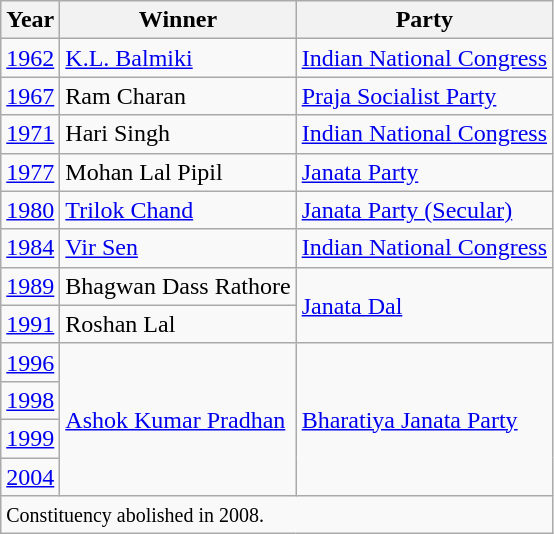<table class="wikitable sortable">
<tr>
<th>Year</th>
<th>Winner</th>
<th>Party</th>
</tr>
<tr>
<td><a href='#'>1962</a></td>
<td><a href='#'>K.L. Balmiki</a></td>
<td><a href='#'>Indian National Congress</a></td>
</tr>
<tr>
<td><a href='#'>1967</a></td>
<td>Ram Charan</td>
<td><a href='#'>Praja Socialist Party</a></td>
</tr>
<tr>
<td><a href='#'>1971</a></td>
<td>Hari Singh</td>
<td><a href='#'>Indian National Congress</a></td>
</tr>
<tr>
<td><a href='#'>1977</a></td>
<td>Mohan Lal Pipil</td>
<td><a href='#'>Janata Party</a></td>
</tr>
<tr>
<td><a href='#'>1980</a></td>
<td><a href='#'>Trilok Chand</a></td>
<td><a href='#'>Janata Party (Secular)</a></td>
</tr>
<tr>
<td><a href='#'>1984</a></td>
<td><a href='#'>Vir Sen</a></td>
<td><a href='#'>Indian National Congress</a></td>
</tr>
<tr>
<td><a href='#'>1989</a></td>
<td>Bhagwan Dass Rathore</td>
<td rowspan=2><a href='#'>Janata Dal</a></td>
</tr>
<tr>
<td><a href='#'>1991</a></td>
<td>Roshan Lal</td>
</tr>
<tr>
<td><a href='#'>1996</a></td>
<td rowspan=4><a href='#'>Ashok Kumar Pradhan</a></td>
<td rowspan=4><a href='#'>Bharatiya Janata Party</a></td>
</tr>
<tr>
<td><a href='#'>1998</a></td>
</tr>
<tr>
<td><a href='#'>1999</a></td>
</tr>
<tr>
<td><a href='#'>2004</a></td>
</tr>
<tr>
<td colspan="3"><small>Constituency abolished in 2008.</small></td>
</tr>
</table>
